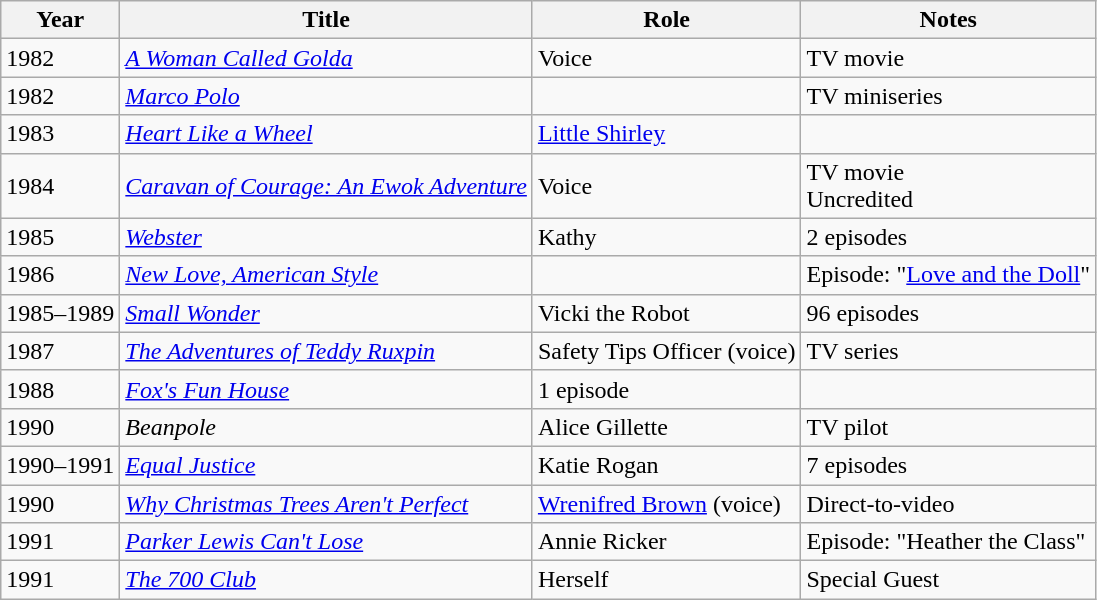<table class="wikitable sortable">
<tr>
<th>Year</th>
<th>Title</th>
<th>Role</th>
<th class="unsortable">Notes</th>
</tr>
<tr>
<td>1982</td>
<td><em><a href='#'>A Woman Called Golda</a></em></td>
<td>Voice</td>
<td>TV movie</td>
</tr>
<tr>
<td>1982</td>
<td><em><a href='#'>Marco Polo</a></em></td>
<td></td>
<td>TV miniseries</td>
</tr>
<tr>
<td>1983</td>
<td><em><a href='#'>Heart Like a Wheel</a></em></td>
<td><a href='#'>Little Shirley</a></td>
<td></td>
</tr>
<tr>
<td>1984</td>
<td><em><a href='#'>Caravan of Courage: An Ewok Adventure</a></em></td>
<td>Voice</td>
<td>TV movie<br>Uncredited</td>
</tr>
<tr>
<td>1985</td>
<td><em><a href='#'>Webster</a></em></td>
<td>Kathy</td>
<td>2 episodes</td>
</tr>
<tr>
<td>1986</td>
<td><em><a href='#'>New Love, American Style</a></em></td>
<td></td>
<td>Episode: "<a href='#'>Love and the Doll</a>"</td>
</tr>
<tr>
<td>1985–1989</td>
<td><em><a href='#'>Small Wonder</a></em></td>
<td>Vicki the Robot</td>
<td>96 episodes</td>
</tr>
<tr>
<td>1987</td>
<td><em><a href='#'>The Adventures of Teddy Ruxpin</a></em></td>
<td>Safety Tips Officer (voice)</td>
<td>TV series</td>
</tr>
<tr>
<td>1988</td>
<td><em><a href='#'>Fox's Fun House</a></em></td>
<td>1 episode</td>
</tr>
<tr>
<td>1990</td>
<td><em>Beanpole</em></td>
<td>Alice Gillette</td>
<td>TV pilot</td>
</tr>
<tr>
<td>1990–1991</td>
<td><em><a href='#'>Equal Justice</a></em></td>
<td>Katie Rogan</td>
<td>7 episodes</td>
</tr>
<tr>
<td>1990</td>
<td><em><a href='#'>Why Christmas Trees Aren't Perfect</a></em></td>
<td><a href='#'>Wrenifred Brown</a> (voice)</td>
<td>Direct-to-video</td>
</tr>
<tr>
<td>1991</td>
<td><em><a href='#'>Parker Lewis Can't Lose</a></em></td>
<td>Annie Ricker</td>
<td>Episode: "Heather the Class"</td>
</tr>
<tr>
<td>1991</td>
<td><em><a href='#'>The 700 Club</a></em></td>
<td>Herself</td>
<td>Special Guest</td>
</tr>
</table>
